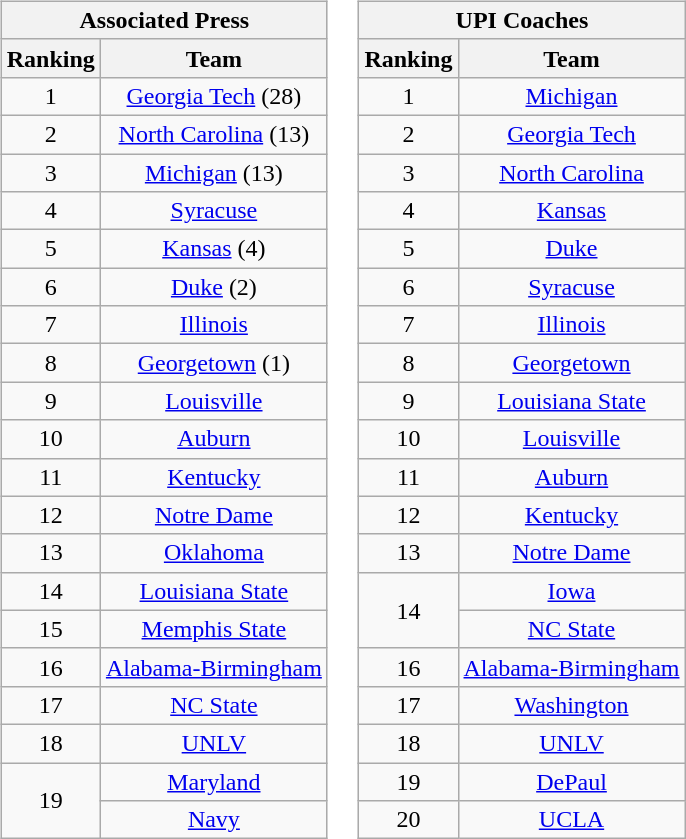<table>
<tr style="vertical-align:top;">
<td><br><table class="wikitable" style="text-align:center;">
<tr>
<th colspan=2><strong>Associated Press</strong></th>
</tr>
<tr>
<th>Ranking</th>
<th>Team</th>
</tr>
<tr>
<td>1</td>
<td><a href='#'>Georgia Tech</a> (28)</td>
</tr>
<tr>
<td>2</td>
<td><a href='#'>North Carolina</a> (13)</td>
</tr>
<tr>
<td>3</td>
<td><a href='#'>Michigan</a> (13)</td>
</tr>
<tr>
<td>4</td>
<td><a href='#'>Syracuse</a></td>
</tr>
<tr>
<td>5</td>
<td><a href='#'>Kansas</a> (4)</td>
</tr>
<tr>
<td>6</td>
<td><a href='#'>Duke</a> (2)</td>
</tr>
<tr>
<td>7</td>
<td><a href='#'>Illinois</a></td>
</tr>
<tr>
<td>8</td>
<td><a href='#'>Georgetown</a> (1)</td>
</tr>
<tr>
<td>9</td>
<td><a href='#'>Louisville</a></td>
</tr>
<tr>
<td>10</td>
<td><a href='#'>Auburn</a></td>
</tr>
<tr>
<td>11</td>
<td><a href='#'>Kentucky</a></td>
</tr>
<tr>
<td>12</td>
<td><a href='#'>Notre Dame</a></td>
</tr>
<tr>
<td>13</td>
<td><a href='#'>Oklahoma</a></td>
</tr>
<tr>
<td>14</td>
<td><a href='#'>Louisiana State</a></td>
</tr>
<tr>
<td>15</td>
<td><a href='#'>Memphis State</a></td>
</tr>
<tr>
<td>16</td>
<td><a href='#'>Alabama-Birmingham</a></td>
</tr>
<tr>
<td>17</td>
<td><a href='#'>NC State</a></td>
</tr>
<tr>
<td>18</td>
<td><a href='#'>UNLV</a></td>
</tr>
<tr>
<td rowspan=2 valign=middle>19</td>
<td><a href='#'>Maryland</a></td>
</tr>
<tr>
<td><a href='#'>Navy</a></td>
</tr>
</table>
</td>
<td><br><table class="wikitable" style="text-align:center;">
<tr>
<th colspan=2><strong>UPI Coaches</strong></th>
</tr>
<tr>
<th>Ranking</th>
<th>Team</th>
</tr>
<tr>
<td>1</td>
<td><a href='#'>Michigan</a></td>
</tr>
<tr>
<td>2</td>
<td><a href='#'>Georgia Tech</a></td>
</tr>
<tr>
<td>3</td>
<td><a href='#'>North Carolina</a></td>
</tr>
<tr>
<td>4</td>
<td><a href='#'>Kansas</a></td>
</tr>
<tr>
<td>5</td>
<td><a href='#'>Duke</a></td>
</tr>
<tr>
<td>6</td>
<td><a href='#'>Syracuse</a></td>
</tr>
<tr>
<td>7</td>
<td><a href='#'>Illinois</a></td>
</tr>
<tr>
<td>8</td>
<td><a href='#'>Georgetown</a></td>
</tr>
<tr>
<td>9</td>
<td><a href='#'>Louisiana State</a></td>
</tr>
<tr>
<td>10</td>
<td><a href='#'>Louisville</a></td>
</tr>
<tr>
<td>11</td>
<td><a href='#'>Auburn</a></td>
</tr>
<tr>
<td>12</td>
<td><a href='#'>Kentucky</a></td>
</tr>
<tr>
<td>13</td>
<td><a href='#'>Notre Dame</a></td>
</tr>
<tr>
<td rowspan=2 valign=middle>14</td>
<td><a href='#'>Iowa</a></td>
</tr>
<tr>
<td><a href='#'>NC State</a></td>
</tr>
<tr>
<td>16</td>
<td><a href='#'>Alabama-Birmingham</a></td>
</tr>
<tr>
<td>17</td>
<td><a href='#'>Washington</a></td>
</tr>
<tr>
<td>18</td>
<td><a href='#'>UNLV</a></td>
</tr>
<tr>
<td>19</td>
<td><a href='#'>DePaul</a></td>
</tr>
<tr>
<td>20</td>
<td><a href='#'>UCLA</a></td>
</tr>
</table>
</td>
</tr>
</table>
